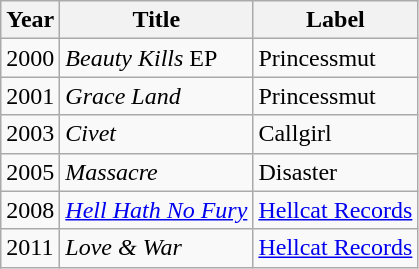<table class="wikitable" border="1">
<tr>
<th>Year</th>
<th>Title</th>
<th>Label</th>
</tr>
<tr>
<td>2000</td>
<td><em>Beauty Kills</em> EP</td>
<td>Princessmut</td>
</tr>
<tr>
<td>2001</td>
<td><em>Grace Land</em></td>
<td>Princessmut</td>
</tr>
<tr>
<td>2003</td>
<td><em>Civet</em></td>
<td>Callgirl</td>
</tr>
<tr>
<td>2005</td>
<td><em>Massacre</em></td>
<td>Disaster</td>
</tr>
<tr>
<td>2008</td>
<td><em><a href='#'>Hell Hath No Fury</a></em></td>
<td><a href='#'>Hellcat Records</a></td>
</tr>
<tr>
<td>2011</td>
<td><em>Love & War</em></td>
<td><a href='#'>Hellcat Records</a></td>
</tr>
</table>
